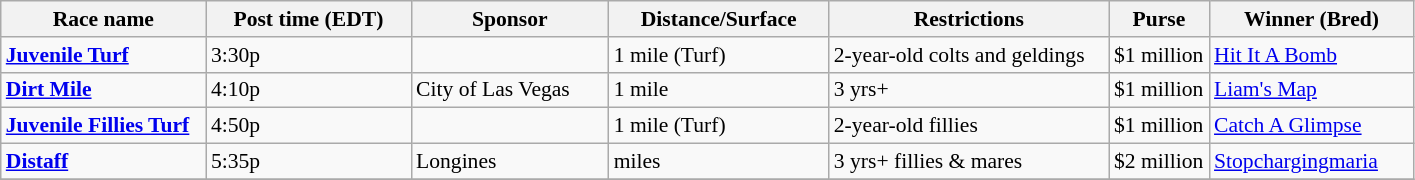<table class="wikitable" style="font-size:90%">
<tr>
<th style="width:130px">Race name</th>
<th style="width:130px">Post time (EDT)</th>
<th style="width:125px">Sponsor</th>
<th style="width:140px">Distance/Surface</th>
<th style="width:180px">Restrictions</th>
<th style="width:60px">Purse</th>
<th style="width:130px">Winner (Bred)</th>
</tr>
<tr>
<td><strong><a href='#'>Juvenile Turf</a></strong></td>
<td>3:30p</td>
<td></td>
<td>1 mile (Turf)</td>
<td>2-year-old colts and geldings</td>
<td>$1 million</td>
<td><a href='#'>Hit It A Bomb</a></td>
</tr>
<tr>
<td><strong><a href='#'>Dirt Mile</a></strong></td>
<td>4:10p</td>
<td>City of Las Vegas</td>
<td>1 mile</td>
<td>3 yrs+</td>
<td>$1 million</td>
<td><a href='#'>Liam's Map</a></td>
</tr>
<tr>
<td><strong><a href='#'>Juvenile Fillies Turf</a></strong></td>
<td>4:50p</td>
<td></td>
<td>1 mile (Turf)</td>
<td>2-year-old fillies</td>
<td>$1 million</td>
<td><a href='#'>Catch A Glimpse</a></td>
</tr>
<tr>
<td><strong><a href='#'>Distaff</a></strong></td>
<td>5:35p</td>
<td>Longines</td>
<td> miles</td>
<td>3 yrs+ fillies & mares</td>
<td>$2 million</td>
<td><a href='#'>Stopchargingmaria</a></td>
</tr>
<tr>
</tr>
</table>
